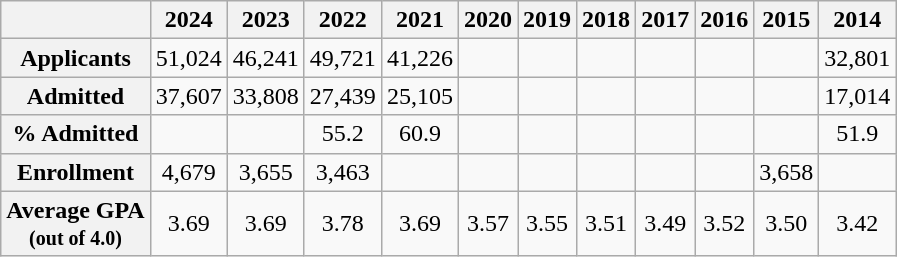<table class="wikitable" style="text-align:center">
<tr>
<th></th>
<th>2024<br></th>
<th>2023<br></th>
<th>2022<br></th>
<th>2021<br></th>
<th>2020<br></th>
<th>2019<br></th>
<th>2018<br></th>
<th>2017<br></th>
<th>2016<br></th>
<th>2015<br></th>
<th>2014</th>
</tr>
<tr>
<th>Applicants</th>
<td>51,024</td>
<td>46,241</td>
<td>49,721</td>
<td>41,226</td>
<td></td>
<td></td>
<td></td>
<td></td>
<td></td>
<td></td>
<td>32,801</td>
</tr>
<tr>
<th>Admitted</th>
<td>37,607</td>
<td>33,808</td>
<td>27,439</td>
<td>25,105</td>
<td></td>
<td></td>
<td></td>
<td></td>
<td></td>
<td></td>
<td>17,014</td>
</tr>
<tr>
<th>% Admitted</th>
<td></td>
<td></td>
<td>55.2</td>
<td>60.9</td>
<td></td>
<td></td>
<td></td>
<td></td>
<td></td>
<td></td>
<td>51.9</td>
</tr>
<tr>
<th>Enrollment</th>
<td>4,679</td>
<td>3,655</td>
<td>3,463</td>
<td></td>
<td></td>
<td></td>
<td></td>
<td></td>
<td></td>
<td>3,658</td>
</tr>
<tr>
<th>Average GPA<br><small>(out of 4.0)</small></th>
<td>3.69</td>
<td>3.69</td>
<td>3.78</td>
<td>3.69</td>
<td>3.57</td>
<td>3.55</td>
<td>3.51</td>
<td>3.49</td>
<td>3.52</td>
<td>3.50</td>
<td>3.42</td>
</tr>
</table>
